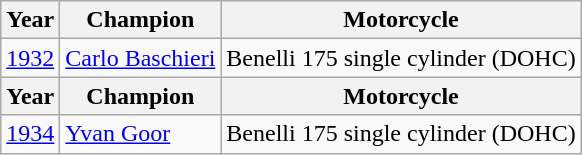<table class="wikitable">
<tr>
<th>Year</th>
<th>Champion</th>
<th>Motorcycle</th>
</tr>
<tr>
<td><a href='#'>1932</a></td>
<td> <a href='#'>Carlo Baschieri</a></td>
<td>Benelli 175 single cylinder (DOHC)</td>
</tr>
<tr>
<th>Year</th>
<th>Champion</th>
<th>Motorcycle</th>
</tr>
<tr>
<td><a href='#'>1934</a></td>
<td> <a href='#'>Yvan Goor</a></td>
<td>Benelli 175 single cylinder (DOHC)</td>
</tr>
</table>
